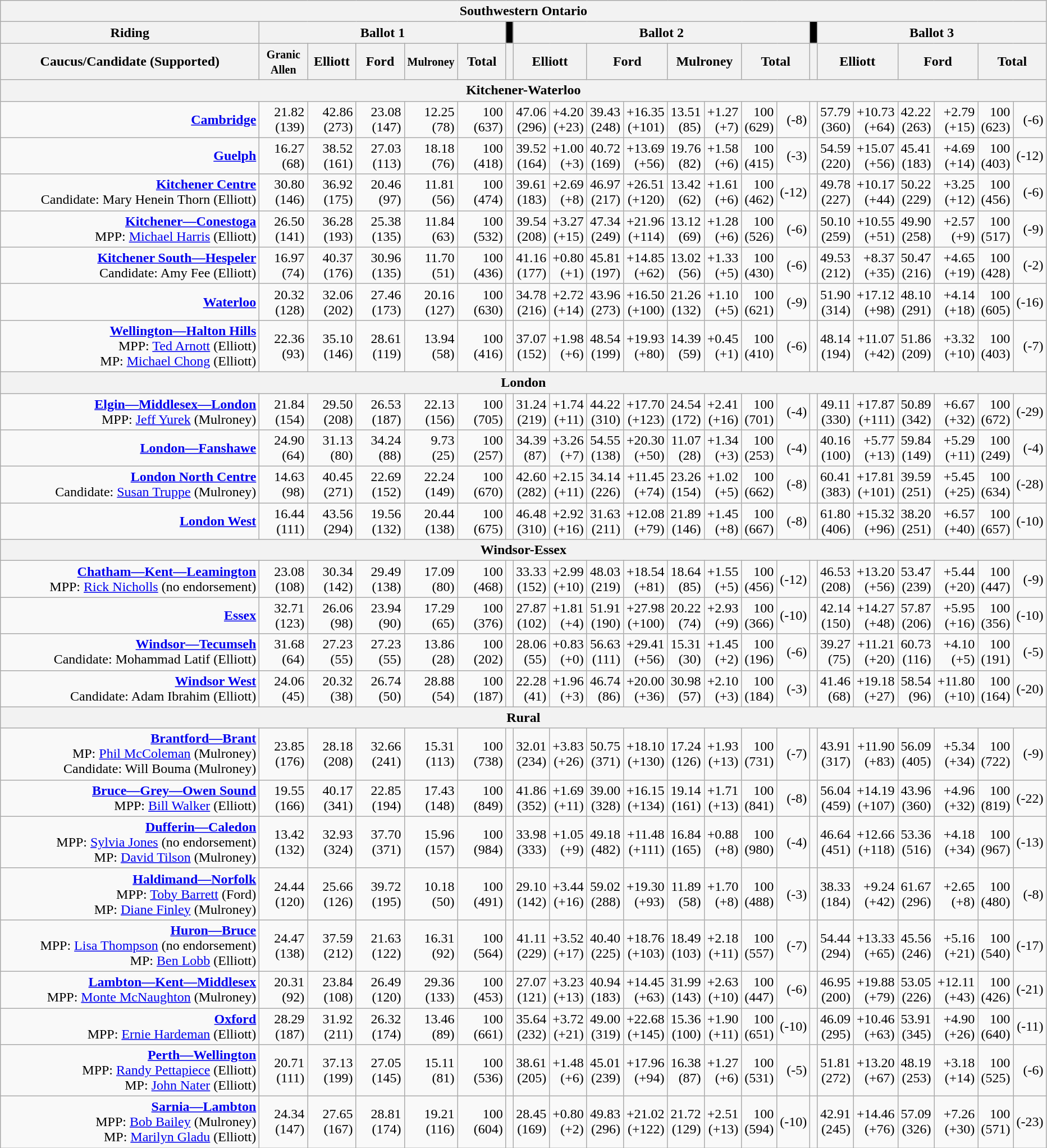<table class="wikitable mw-collapsible mw-collapsed">
<tr>
<th colspan = "22">Southwestern Ontario</th>
</tr>
<tr>
<th style="width:300px;">Riding</th>
<th colspan = "5">Ballot 1</th>
<th scope="col" style="width: 1px;background:black"></th>
<th colspan = "8">Ballot 2</th>
<th scope="col" style="width: 1px;background:black"></th>
<th colspan = "6">Ballot 3</th>
</tr>
<tr>
<th>Caucus/Candidate (Supported)</th>
<th style="width:50px;"><small>Granic<br>Allen</small></th>
<th style="width:50px;">Elliott</th>
<th style="width:50px;">Ford</th>
<th style="width:50px;"><small>Mulroney</small></th>
<th style="width:50px;">Total</th>
<th></th>
<th colspan = "2">Elliott</th>
<th colspan = "2">Ford</th>
<th colspan = "2">Mulroney</th>
<th colspan = "2">Total</th>
<th></th>
<th colspan = "2">Elliott</th>
<th colspan = "2">Ford</th>
<th colspan = "2">Total</th>
</tr>
<tr>
<th colspan = "22">Kitchener-Waterloo</th>
</tr>
<tr style="text-align:right;">
<td><strong><a href='#'>Cambridge</a></strong><br></td>
<td>21.82<br>(139)</td>
<td>42.86<br>(273)</td>
<td>23.08<br>(147)</td>
<td>12.25<br>(78)</td>
<td>100<br>(637)</td>
<td></td>
<td>47.06<br>(296)</td>
<td>+4.20<br>(+23)</td>
<td>39.43<br>(248)</td>
<td>+16.35<br>(+101)</td>
<td>13.51<br>(85)</td>
<td>+1.27<br>(+7)</td>
<td>100<br>(629)</td>
<td>(-8)</td>
<td></td>
<td>57.79<br>(360)</td>
<td>+10.73<br>(+64)</td>
<td>42.22<br>(263)</td>
<td>+2.79<br>(+15)</td>
<td>100<br>(623)</td>
<td>(-6)</td>
</tr>
<tr style="text-align:right;">
<td><strong><a href='#'>Guelph</a></strong><br></td>
<td>16.27<br>(68)</td>
<td>38.52<br>(161)</td>
<td>27.03<br>(113)</td>
<td>18.18<br>(76)</td>
<td>100<br>(418)</td>
<td></td>
<td>39.52<br>(164)</td>
<td>+1.00<br>(+3)</td>
<td>40.72<br>(169)</td>
<td>+13.69<br>(+56)</td>
<td>19.76<br>(82)</td>
<td>+1.58<br>(+6)</td>
<td>100<br>(415)</td>
<td>(-3)</td>
<td></td>
<td>54.59<br>(220)</td>
<td>+15.07<br>(+56)</td>
<td>45.41<br>(183)</td>
<td>+4.69<br>(+14)</td>
<td>100<br>(403)</td>
<td>(-12)</td>
</tr>
<tr style="text-align:right;">
<td><strong><a href='#'>Kitchener Centre</a></strong><br>Candidate: Mary Henein Thorn (Elliott)</td>
<td>30.80<br>(146)</td>
<td>36.92<br>(175)</td>
<td>20.46<br>(97)</td>
<td>11.81<br>(56)</td>
<td>100<br>(474)</td>
<td></td>
<td>39.61<br>(183)</td>
<td>+2.69<br>(+8)</td>
<td>46.97<br>(217)</td>
<td>+26.51<br>(+120)</td>
<td>13.42<br>(62)</td>
<td>+1.61<br>(+6)</td>
<td>100<br>(462)</td>
<td>(-12)</td>
<td></td>
<td>49.78<br>(227)</td>
<td>+10.17<br>(+44)</td>
<td>50.22<br>(229)</td>
<td>+3.25<br>(+12)</td>
<td>100<br>(456)</td>
<td>(-6)</td>
</tr>
<tr style="text-align:right;">
<td><strong><a href='#'>Kitchener—Conestoga</a></strong><br>MPP: <a href='#'>Michael Harris</a> (Elliott)</td>
<td>26.50<br>(141)</td>
<td>36.28<br>(193)</td>
<td>25.38<br>(135)</td>
<td>11.84<br>(63)</td>
<td>100<br>(532)</td>
<td></td>
<td>39.54<br>(208)</td>
<td>+3.27<br>(+15)</td>
<td>47.34<br>(249)</td>
<td>+21.96<br>(+114)</td>
<td>13.12<br>(69)</td>
<td>+1.28<br>(+6)</td>
<td>100<br>(526)</td>
<td>(-6)</td>
<td></td>
<td>50.10<br>(259)</td>
<td>+10.55<br>(+51)</td>
<td>49.90<br>(258)</td>
<td>+2.57<br>(+9)</td>
<td>100<br>(517)</td>
<td>(-9)</td>
</tr>
<tr style="text-align:right;">
<td><strong><a href='#'>Kitchener South—Hespeler</a></strong><br>Candidate: Amy Fee (Elliott)</td>
<td>16.97<br>(74)</td>
<td>40.37<br>(176)</td>
<td>30.96<br>(135)</td>
<td>11.70<br>(51)</td>
<td>100<br>(436)</td>
<td></td>
<td>41.16<br>(177)</td>
<td>+0.80<br>(+1)</td>
<td>45.81<br>(197)</td>
<td>+14.85<br>(+62)</td>
<td>13.02<br>(56)</td>
<td>+1.33<br>(+5)</td>
<td>100<br>(430)</td>
<td>(-6)</td>
<td></td>
<td>49.53<br>(212)</td>
<td>+8.37<br>(+35)</td>
<td>50.47<br>(216)</td>
<td>+4.65<br>(+19)</td>
<td>100<br>(428)</td>
<td>(-2)</td>
</tr>
<tr style="text-align:right;">
<td><strong><a href='#'>Waterloo</a></strong><br></td>
<td>20.32<br>(128)</td>
<td>32.06<br>(202)</td>
<td>27.46<br>(173)</td>
<td>20.16<br>(127)</td>
<td>100<br>(630)</td>
<td></td>
<td>34.78<br>(216)</td>
<td>+2.72<br>(+14)</td>
<td>43.96<br>(273)</td>
<td>+16.50<br>(+100)</td>
<td>21.26<br>(132)</td>
<td>+1.10<br>(+5)</td>
<td>100<br>(621)</td>
<td>(-9)</td>
<td></td>
<td>51.90<br>(314)</td>
<td>+17.12<br>(+98)</td>
<td>48.10<br>(291)</td>
<td>+4.14<br>(+18)</td>
<td>100<br>(605)</td>
<td>(-16)</td>
</tr>
<tr style="text-align:right;">
<td><strong><a href='#'>Wellington—Halton Hills</a></strong><br>MPP: <a href='#'>Ted Arnott</a> (Elliott)<br>MP: <a href='#'>Michael Chong</a> (Elliott)</td>
<td>22.36<br>(93)</td>
<td>35.10<br>(146)</td>
<td>28.61<br>(119)</td>
<td>13.94<br>(58)</td>
<td>100<br>(416)</td>
<td></td>
<td>37.07<br>(152)</td>
<td>+1.98<br>(+6)</td>
<td>48.54<br>(199)</td>
<td>+19.93<br>(+80)</td>
<td>14.39<br>(59)</td>
<td>+0.45<br>(+1)</td>
<td>100<br>(410)</td>
<td>(-6)</td>
<td></td>
<td>48.14<br>(194)</td>
<td>+11.07<br>(+42)</td>
<td>51.86<br>(209)</td>
<td>+3.32<br>(+10)</td>
<td>100<br>(403)</td>
<td>(-7)</td>
</tr>
<tr>
<th colspan = "22">London</th>
</tr>
<tr style="text-align:right;">
<td><strong><a href='#'>Elgin—Middlesex—London</a></strong><br>MPP: <a href='#'>Jeff Yurek</a> (Mulroney)</td>
<td>21.84<br>(154)</td>
<td>29.50<br>(208)</td>
<td>26.53<br>(187)</td>
<td>22.13<br>(156)</td>
<td>100<br>(705)</td>
<td></td>
<td>31.24<br>(219)</td>
<td>+1.74<br>(+11)</td>
<td>44.22<br>(310)</td>
<td>+17.70<br>(+123)</td>
<td>24.54<br>(172)</td>
<td>+2.41<br>(+16)</td>
<td>100<br>(701)</td>
<td>(-4)</td>
<td></td>
<td>49.11<br>(330)</td>
<td>+17.87<br>(+111)</td>
<td>50.89<br>(342)</td>
<td>+6.67<br>(+32)</td>
<td>100<br>(672)</td>
<td>(-29)</td>
</tr>
<tr style="text-align:right;">
<td><strong><a href='#'>London—Fanshawe</a></strong><br></td>
<td>24.90<br>(64)</td>
<td>31.13<br>(80)</td>
<td>34.24<br>(88)</td>
<td>9.73<br>(25)</td>
<td>100<br>(257)</td>
<td></td>
<td>34.39<br>(87)</td>
<td>+3.26<br>(+7)</td>
<td>54.55<br>(138)</td>
<td>+20.30<br>(+50)</td>
<td>11.07<br>(28)</td>
<td>+1.34<br>(+3)</td>
<td>100<br>(253)</td>
<td>(-4)</td>
<td></td>
<td>40.16<br>(100)</td>
<td>+5.77<br>(+13)</td>
<td>59.84<br>(149)</td>
<td>+5.29<br>(+11)</td>
<td>100<br>(249)</td>
<td>(-4)</td>
</tr>
<tr style="text-align:right;">
<td><strong><a href='#'>London North Centre</a></strong><br>Candidate: <a href='#'>Susan Truppe</a> (Mulroney)</td>
<td>14.63<br>(98)</td>
<td>40.45<br>(271)</td>
<td>22.69<br>(152)</td>
<td>22.24<br>(149)</td>
<td>100<br>(670)</td>
<td></td>
<td>42.60<br>(282)</td>
<td>+2.15<br>(+11)</td>
<td>34.14<br>(226)</td>
<td>+11.45<br>(+74)</td>
<td>23.26<br>(154)</td>
<td>+1.02<br>(+5)</td>
<td>100<br>(662)</td>
<td>(-8)</td>
<td></td>
<td>60.41<br>(383)</td>
<td>+17.81<br>(+101)</td>
<td>39.59<br>(251)</td>
<td>+5.45<br>(+25)</td>
<td>100<br>(634)</td>
<td>(-28)</td>
</tr>
<tr style="text-align:right;">
<td><strong><a href='#'>London West</a></strong><br></td>
<td>16.44<br>(111)</td>
<td>43.56<br>(294)</td>
<td>19.56<br>(132)</td>
<td>20.44<br>(138)</td>
<td>100<br>(675)</td>
<td></td>
<td>46.48<br>(310)</td>
<td>+2.92<br>(+16)</td>
<td>31.63<br>(211)</td>
<td>+12.08<br>(+79)</td>
<td>21.89<br>(146)</td>
<td>+1.45<br>(+8)</td>
<td>100<br>(667)</td>
<td>(-8)</td>
<td></td>
<td>61.80<br>(406)</td>
<td>+15.32<br>(+96)</td>
<td>38.20<br>(251)</td>
<td>+6.57<br>(+40)</td>
<td>100<br>(657)</td>
<td>(-10)</td>
</tr>
<tr>
<th colspan = "22">Windsor-Essex</th>
</tr>
<tr style="text-align:right;">
<td><strong><a href='#'>Chatham—Kent—Leamington</a></strong><br>MPP: <a href='#'>Rick Nicholls</a> (no endorsement)</td>
<td>23.08<br>(108)</td>
<td>30.34<br>(142)</td>
<td>29.49<br>(138)</td>
<td>17.09<br>(80)</td>
<td>100<br>(468)</td>
<td></td>
<td>33.33<br>(152)</td>
<td>+2.99<br>(+10)</td>
<td>48.03<br>(219)</td>
<td>+18.54<br>(+81)</td>
<td>18.64<br>(85)</td>
<td>+1.55<br>(+5)</td>
<td>100<br>(456)</td>
<td>(-12)</td>
<td></td>
<td>46.53<br>(208)</td>
<td>+13.20<br>(+56)</td>
<td>53.47<br>(239)</td>
<td>+5.44<br>(+20)</td>
<td>100<br>(447)</td>
<td>(-9)</td>
</tr>
<tr style="text-align:right;">
<td><strong><a href='#'>Essex</a></strong><br></td>
<td>32.71<br>(123)</td>
<td>26.06<br>(98)</td>
<td>23.94<br>(90)</td>
<td>17.29<br>(65)</td>
<td>100<br>(376)</td>
<td></td>
<td>27.87<br>(102)</td>
<td>+1.81<br>(+4)</td>
<td>51.91<br>(190)</td>
<td>+27.98<br>(+100)</td>
<td>20.22<br>(74)</td>
<td>+2.93<br>(+9)</td>
<td>100<br>(366)</td>
<td>(-10)</td>
<td></td>
<td>42.14<br>(150)</td>
<td>+14.27<br>(+48)</td>
<td>57.87<br>(206)</td>
<td>+5.95<br>(+16)</td>
<td>100<br>(356)</td>
<td>(-10)</td>
</tr>
<tr style="text-align:right;">
<td><strong><a href='#'>Windsor—Tecumseh</a></strong><br>Candidate: Mohammad Latif (Elliott)</td>
<td>31.68<br>(64)</td>
<td>27.23<br>(55)</td>
<td>27.23<br>(55)</td>
<td>13.86<br>(28)</td>
<td>100<br>(202)</td>
<td></td>
<td>28.06<br>(55)</td>
<td>+0.83<br>(+0)</td>
<td>56.63<br>(111)</td>
<td>+29.41<br>(+56)</td>
<td>15.31<br>(30)</td>
<td>+1.45<br>(+2)</td>
<td>100<br>(196)</td>
<td>(-6)</td>
<td></td>
<td>39.27<br>(75)</td>
<td>+11.21<br>(+20)</td>
<td>60.73<br>(116)</td>
<td>+4.10<br>(+5)</td>
<td>100<br>(191)</td>
<td>(-5)</td>
</tr>
<tr style="text-align:right;">
<td><strong><a href='#'>Windsor West</a></strong><br>Candidate: Adam Ibrahim (Elliott)</td>
<td>24.06<br>(45)</td>
<td>20.32<br>(38)</td>
<td>26.74<br>(50)</td>
<td>28.88<br>(54)</td>
<td>100<br>(187)</td>
<td></td>
<td>22.28<br>(41)</td>
<td>+1.96<br>(+3)</td>
<td>46.74<br>(86)</td>
<td>+20.00<br>(+36)</td>
<td>30.98<br>(57)</td>
<td>+2.10<br>(+3)</td>
<td>100<br>(184)</td>
<td>(-3)</td>
<td></td>
<td>41.46<br>(68)</td>
<td>+19.18<br>(+27)</td>
<td>58.54<br>(96)</td>
<td>+11.80<br>(+10)</td>
<td>100<br>(164)</td>
<td>(-20)</td>
</tr>
<tr>
<th colspan = "22">Rural</th>
</tr>
<tr style="text-align:right;">
<td><strong><a href='#'>Brantford—Brant</a></strong><br>MP: <a href='#'>Phil McColeman</a> (Mulroney)<br>Candidate: Will Bouma (Mulroney)</td>
<td>23.85<br>(176)</td>
<td>28.18<br>(208)</td>
<td>32.66<br>(241)</td>
<td>15.31<br>(113)</td>
<td>100<br>(738)</td>
<td></td>
<td>32.01<br>(234)</td>
<td>+3.83<br>(+26)</td>
<td>50.75<br>(371)</td>
<td>+18.10<br>(+130)</td>
<td>17.24<br>(126)</td>
<td>+1.93<br>(+13)</td>
<td>100<br>(731)</td>
<td>(-7)</td>
<td></td>
<td>43.91<br>(317)</td>
<td>+11.90<br>(+83)</td>
<td>56.09<br>(405)</td>
<td>+5.34<br>(+34)</td>
<td>100<br>(722)</td>
<td>(-9)</td>
</tr>
<tr style="text-align:right;">
<td><strong><a href='#'>Bruce—Grey—Owen Sound</a></strong><br>MPP: <a href='#'>Bill Walker</a> (Elliott)</td>
<td>19.55<br>(166)</td>
<td>40.17<br>(341)</td>
<td>22.85<br>(194)</td>
<td>17.43<br>(148)</td>
<td>100<br>(849)</td>
<td></td>
<td>41.86<br>(352)</td>
<td>+1.69<br>(+11)</td>
<td>39.00<br>(328)</td>
<td>+16.15<br>(+134)</td>
<td>19.14<br>(161)</td>
<td>+1.71<br>(+13)</td>
<td>100<br>(841)</td>
<td>(-8)</td>
<td></td>
<td>56.04<br>(459)</td>
<td>+14.19<br>(+107)</td>
<td>43.96<br>(360)</td>
<td>+4.96<br>(+32)</td>
<td>100<br>(819)</td>
<td>(-22)</td>
</tr>
<tr style="text-align:right;">
<td><strong><a href='#'>Dufferin—Caledon</a></strong><br>MPP: <a href='#'>Sylvia Jones</a> (no endorsement)<br>MP: <a href='#'>David Tilson</a> (Mulroney)</td>
<td>13.42<br>(132)</td>
<td>32.93<br>(324)</td>
<td>37.70<br>(371)</td>
<td>15.96<br>(157)</td>
<td>100<br>(984)</td>
<td></td>
<td>33.98<br>(333)</td>
<td>+1.05<br>(+9)</td>
<td>49.18<br>(482)</td>
<td>+11.48<br>(+111)</td>
<td>16.84<br>(165)</td>
<td>+0.88<br>(+8)</td>
<td>100<br>(980)</td>
<td>(-4)</td>
<td></td>
<td>46.64<br>(451)</td>
<td>+12.66<br>(+118)</td>
<td>53.36<br>(516)</td>
<td>+4.18<br>(+34)</td>
<td>100<br>(967)</td>
<td>(-13)</td>
</tr>
<tr style="text-align:right;">
<td><strong><a href='#'>Haldimand—Norfolk</a></strong><br>MPP: <a href='#'>Toby Barrett</a> (Ford)<br>MP: <a href='#'>Diane Finley</a> (Mulroney)</td>
<td>24.44<br>(120)</td>
<td>25.66<br>(126)</td>
<td>39.72<br>(195)</td>
<td>10.18<br>(50)</td>
<td>100<br>(491)</td>
<td></td>
<td>29.10<br>(142)</td>
<td>+3.44<br>(+16)</td>
<td>59.02<br>(288)</td>
<td>+19.30<br>(+93)</td>
<td>11.89<br>(58)</td>
<td>+1.70<br>(+8)</td>
<td>100<br>(488)</td>
<td>(-3)</td>
<td></td>
<td>38.33<br>(184)</td>
<td>+9.24<br>(+42)</td>
<td>61.67<br>(296)</td>
<td>+2.65<br>(+8)</td>
<td>100<br>(480)</td>
<td>(-8)</td>
</tr>
<tr style="text-align:right;">
<td><strong><a href='#'>Huron—Bruce</a></strong><br>MPP: <a href='#'>Lisa Thompson</a> (no endorsement)<br>MP: <a href='#'>Ben Lobb</a> (Elliott)</td>
<td>24.47<br>(138)</td>
<td>37.59<br>(212)</td>
<td>21.63<br>(122)</td>
<td>16.31<br>(92)</td>
<td>100<br>(564)</td>
<td></td>
<td>41.11<br>(229)</td>
<td>+3.52<br>(+17)</td>
<td>40.40<br>(225)</td>
<td>+18.76<br>(+103)</td>
<td>18.49<br>(103)</td>
<td>+2.18<br>(+11)</td>
<td>100<br>(557)</td>
<td>(-7)</td>
<td></td>
<td>54.44<br>(294)</td>
<td>+13.33<br>(+65)</td>
<td>45.56<br>(246)</td>
<td>+5.16<br>(+21)</td>
<td>100<br>(540)</td>
<td>(-17)</td>
</tr>
<tr style="text-align:right;">
<td><strong><a href='#'>Lambton—Kent—Middlesex</a></strong><br>MPP: <a href='#'>Monte McNaughton</a> (Mulroney)</td>
<td>20.31<br>(92)</td>
<td>23.84<br>(108)</td>
<td>26.49<br>(120)</td>
<td>29.36<br>(133)</td>
<td>100<br>(453)</td>
<td></td>
<td>27.07<br>(121)</td>
<td>+3.23<br>(+13)</td>
<td>40.94<br>(183)</td>
<td>+14.45<br>(+63)</td>
<td>31.99<br>(143)</td>
<td>+2.63<br>(+10)</td>
<td>100<br>(447)</td>
<td>(-6)</td>
<td></td>
<td>46.95<br>(200)</td>
<td>+19.88<br>(+79)</td>
<td>53.05<br>(226)</td>
<td>+12.11<br>(+43)</td>
<td>100<br>(426)</td>
<td>(-21)</td>
</tr>
<tr style="text-align:right;">
<td><strong><a href='#'>Oxford</a></strong><br>MPP: <a href='#'>Ernie Hardeman</a> (Elliott)</td>
<td>28.29<br>(187)</td>
<td>31.92<br>(211)</td>
<td>26.32<br>(174)</td>
<td>13.46<br>(89)</td>
<td>100<br>(661)</td>
<td></td>
<td>35.64<br>(232)</td>
<td>+3.72<br>(+21)</td>
<td>49.00<br>(319)</td>
<td>+22.68<br>(+145)</td>
<td>15.36<br>(100)</td>
<td>+1.90<br>(+11)</td>
<td>100<br>(651)</td>
<td>(-10)</td>
<td></td>
<td>46.09<br>(295)</td>
<td>+10.46<br>(+63)</td>
<td>53.91<br>(345)</td>
<td>+4.90<br>(+26)</td>
<td>100<br>(640)</td>
<td>(-11)</td>
</tr>
<tr style="text-align:right;">
<td><strong><a href='#'>Perth—Wellington</a></strong><br>MPP: <a href='#'>Randy Pettapiece</a> (Elliott)<br>MP: <a href='#'>John Nater</a> (Elliott)</td>
<td>20.71<br>(111)</td>
<td>37.13<br>(199)</td>
<td>27.05<br>(145)</td>
<td>15.11<br>(81)</td>
<td>100<br>(536)</td>
<td></td>
<td>38.61<br>(205)</td>
<td>+1.48<br>(+6)</td>
<td>45.01<br>(239)</td>
<td>+17.96<br>(+94)</td>
<td>16.38<br>(87)</td>
<td>+1.27<br>(+6)</td>
<td>100<br>(531)</td>
<td>(-5)</td>
<td></td>
<td>51.81<br>(272)</td>
<td>+13.20<br>(+67)</td>
<td>48.19<br>(253)</td>
<td>+3.18<br>(+14)</td>
<td>100<br>(525)</td>
<td>(-6)</td>
</tr>
<tr style="text-align:right;">
<td><strong><a href='#'>Sarnia—Lambton</a></strong><br>MPP: <a href='#'>Bob Bailey</a> (Mulroney)<br>MP: <a href='#'>Marilyn Gladu</a> (Elliott)</td>
<td>24.34<br>(147)</td>
<td>27.65<br>(167)</td>
<td>28.81<br>(174)</td>
<td>19.21<br>(116)</td>
<td>100<br>(604)</td>
<td></td>
<td>28.45<br>(169)</td>
<td>+0.80<br>(+2)</td>
<td>49.83<br>(296)</td>
<td>+21.02<br>(+122)</td>
<td>21.72<br>(129)</td>
<td>+2.51<br>(+13)</td>
<td>100<br>(594)</td>
<td>(-10)</td>
<td></td>
<td>42.91<br>(245)</td>
<td>+14.46<br>(+76)</td>
<td>57.09<br>(326)</td>
<td>+7.26<br>(+30)</td>
<td>100<br>(571)</td>
<td>(-23)</td>
</tr>
</table>
